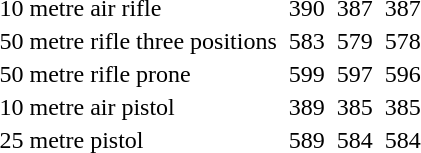<table>
<tr>
<td>10 metre air rifle</td>
<td></td>
<td>390</td>
<td></td>
<td>387</td>
<td></td>
<td>387</td>
</tr>
<tr>
<td>50 metre rifle three positions</td>
<td></td>
<td>583</td>
<td></td>
<td>579</td>
<td></td>
<td>578</td>
</tr>
<tr>
<td>50 metre rifle prone</td>
<td></td>
<td>599</td>
<td></td>
<td>597</td>
<td></td>
<td>596</td>
</tr>
<tr>
<td>10 metre air pistol</td>
<td></td>
<td>389</td>
<td></td>
<td>385</td>
<td></td>
<td>385</td>
</tr>
<tr>
<td>25 metre pistol</td>
<td></td>
<td>589</td>
<td></td>
<td>584</td>
<td></td>
<td>584</td>
</tr>
<tr>
</tr>
</table>
